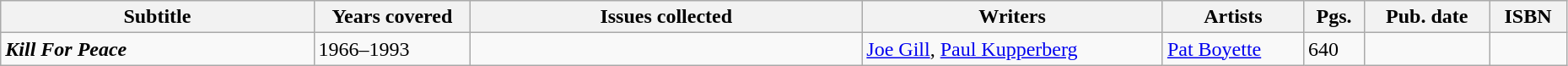<table class="wikitable sortable" width=98%>
<tr>
<th class="unsortable" width="20%">Subtitle</th>
<th width="10%">Years covered</th>
<th width="25%">Issues collected</th>
<th class="unsortable">Writers</th>
<th class="unsortable">Artists</th>
<th>Pgs.</th>
<th>Pub. date</th>
<th class="unsortable">ISBN</th>
</tr>
<tr>
<td><strong><em>Kill For Peace</em></strong></td>
<td>1966–1993</td>
<td></td>
<td><a href='#'>Joe Gill</a>, <a href='#'>Paul Kupperberg</a></td>
<td><a href='#'>Pat Boyette</a></td>
<td>640</td>
<td></td>
<td></td>
</tr>
</table>
